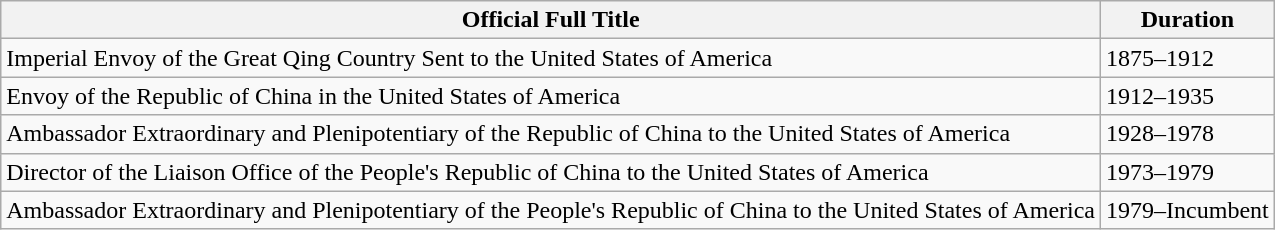<table class="wikitable" border="1">
<tr>
<th>Official Full Title</th>
<th>Duration</th>
</tr>
<tr>
<td>Imperial Envoy of the Great Qing Country Sent to the United States of America</td>
<td>1875–1912</td>
</tr>
<tr>
<td>Envoy of the Republic of China in the United States of America</td>
<td>1912–1935</td>
</tr>
<tr>
<td>Ambassador Extraordinary and Plenipotentiary of the Republic of China to the United States of America</td>
<td>1928–1978</td>
</tr>
<tr>
<td>Director of the Liaison Office of the People's Republic of China to the United States of America</td>
<td>1973–1979</td>
</tr>
<tr>
<td>Ambassador Extraordinary and Plenipotentiary of the People's Republic of China to the United States of America</td>
<td>1979–Incumbent</td>
</tr>
</table>
